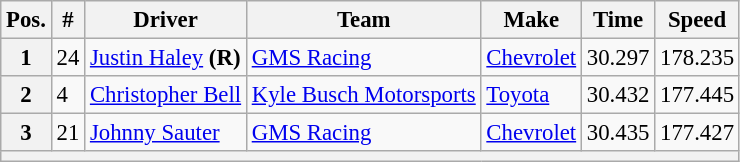<table class="wikitable" style="font-size:95%">
<tr>
<th>Pos.</th>
<th>#</th>
<th>Driver</th>
<th>Team</th>
<th>Make</th>
<th>Time</th>
<th>Speed</th>
</tr>
<tr>
<th>1</th>
<td>24</td>
<td><a href='#'>Justin Haley</a> <strong>(R)</strong></td>
<td><a href='#'>GMS Racing</a></td>
<td><a href='#'>Chevrolet</a></td>
<td>30.297</td>
<td>178.235</td>
</tr>
<tr>
<th>2</th>
<td>4</td>
<td><a href='#'>Christopher Bell</a></td>
<td><a href='#'>Kyle Busch Motorsports</a></td>
<td><a href='#'>Toyota</a></td>
<td>30.432</td>
<td>177.445</td>
</tr>
<tr>
<th>3</th>
<td>21</td>
<td><a href='#'>Johnny Sauter</a></td>
<td><a href='#'>GMS Racing</a></td>
<td><a href='#'>Chevrolet</a></td>
<td>30.435</td>
<td>177.427</td>
</tr>
<tr>
<th colspan="7"></th>
</tr>
</table>
